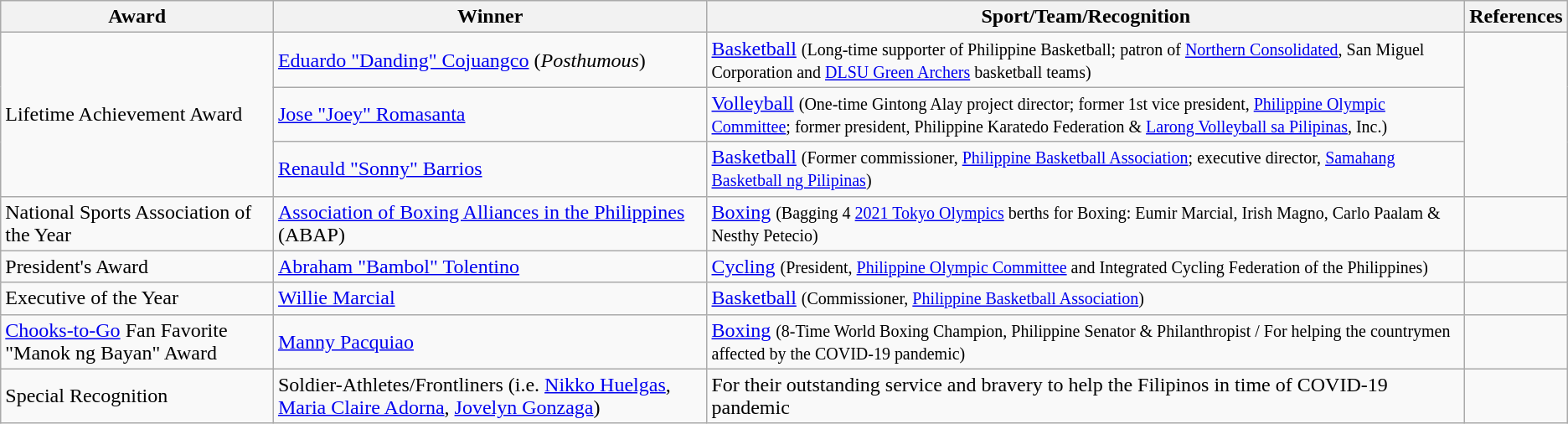<table class="wikitable">
<tr>
<th>Award</th>
<th>Winner</th>
<th>Sport/Team/Recognition</th>
<th>References</th>
</tr>
<tr>
<td rowspan=3>Lifetime Achievement Award</td>
<td><a href='#'>Eduardo "Danding" Cojuangco</a> (<em>Posthumous</em>)</td>
<td><a href='#'>Basketball</a> <small>(Long-time supporter of Philippine Basketball; patron of <a href='#'>Northern Consolidated</a>, San Miguel Corporation and <a href='#'>DLSU Green Archers</a> basketball teams)</small></td>
<td rowspan=3></td>
</tr>
<tr>
<td><a href='#'>Jose "Joey" Romasanta</a></td>
<td><a href='#'>Volleyball</a> <small>(One-time Gintong Alay project director; former 1st vice president, <a href='#'>Philippine Olympic Committee</a>; former president, Philippine Karatedo Federation & <a href='#'>Larong Volleyball sa Pilipinas</a>, Inc.)</small></td>
</tr>
<tr>
<td><a href='#'>Renauld "Sonny" Barrios</a></td>
<td><a href='#'>Basketball</a> <small>(Former commissioner, <a href='#'>Philippine Basketball Association</a>; executive director, <a href='#'>Samahang Basketball ng Pilipinas</a>)</small></td>
</tr>
<tr>
<td>National Sports Association of the Year</td>
<td><a href='#'>Association of Boxing Alliances in the Philippines</a> (ABAP)</td>
<td><a href='#'>Boxing</a> <small>(Bagging 4 <a href='#'>2021 Tokyo Olympics</a> berths for Boxing: Eumir Marcial, Irish Magno, Carlo Paalam & Nesthy Petecio)</small></td>
<td></td>
</tr>
<tr>
<td>President's Award</td>
<td><a href='#'>Abraham "Bambol" Tolentino</a></td>
<td><a href='#'>Cycling</a> <small>(President, <a href='#'>Philippine Olympic Committee</a> and Integrated Cycling Federation of the Philippines)</small></td>
<td></td>
</tr>
<tr>
<td>Executive of the Year</td>
<td><a href='#'>Willie Marcial</a></td>
<td><a href='#'>Basketball</a> <small>(Commissioner, <a href='#'>Philippine Basketball Association</a>)</small></td>
<td></td>
</tr>
<tr>
<td><a href='#'>Chooks-to-Go</a> Fan Favorite "Manok ng Bayan" Award</td>
<td><a href='#'>Manny Pacquiao</a></td>
<td><a href='#'>Boxing</a> <small>(8-Time World Boxing Champion, Philippine Senator & Philanthropist / For helping the countrymen affected by the COVID-19 pandemic)</small></td>
<td></td>
</tr>
<tr>
<td>Special Recognition</td>
<td>Soldier-Athletes/Frontliners (i.e. <a href='#'>Nikko Huelgas</a>, <a href='#'>Maria Claire Adorna</a>, <a href='#'>Jovelyn Gonzaga</a>)</td>
<td>For their outstanding service and bravery to help the Filipinos in time of COVID-19 pandemic</td>
<td></td>
</tr>
</table>
